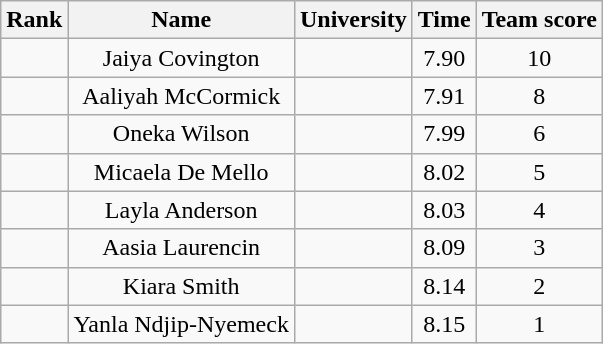<table class="wikitable sortable" style="text-align:center">
<tr>
<th>Rank</th>
<th>Name</th>
<th>University</th>
<th>Time</th>
<th>Team score</th>
</tr>
<tr>
<td></td>
<td> Jaiya Covington</td>
<td></td>
<td>7.90</td>
<td>10  </td>
</tr>
<tr>
<td></td>
<td>Aaliyah McCormick</td>
<td></td>
<td>7.91</td>
<td>8 </td>
</tr>
<tr>
<td></td>
<td>Oneka Wilson</td>
<td></td>
<td>7.99</td>
<td>6</td>
</tr>
<tr>
<td></td>
<td>Micaela De Mello</td>
<td></td>
<td>8.02</td>
<td>5</td>
</tr>
<tr>
<td></td>
<td>Layla Anderson</td>
<td></td>
<td>8.03</td>
<td>4</td>
</tr>
<tr>
<td></td>
<td> Aasia Laurencin</td>
<td></td>
<td>8.09</td>
<td>3</td>
</tr>
<tr>
<td></td>
<td> Kiara Smith</td>
<td></td>
<td>8.14</td>
<td>2</td>
</tr>
<tr>
<td></td>
<td> Yanla Ndjip-Nyemeck</td>
<td></td>
<td>8.15</td>
<td>1</td>
</tr>
</table>
